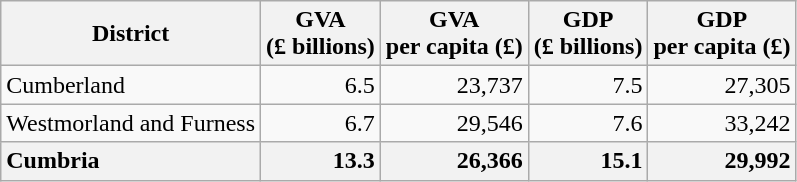<table class="wikitable sortable" style="text-align:right;">
<tr style="text-align:left;">
<th>District</th>
<th>GVA<br>(£ billions)</th>
<th>GVA<br>per capita (£)</th>
<th>GDP<br>(£ billions)</th>
<th>GDP<br>per capita (£)</th>
</tr>
<tr>
<td style="text-align:left;">Cumberland</td>
<td>6.5</td>
<td>23,737</td>
<td>7.5</td>
<td>27,305</td>
</tr>
<tr>
<td style="text-align:left;">Westmorland and Furness</td>
<td>6.7</td>
<td>29,546</td>
<td>7.6</td>
<td>33,242</td>
</tr>
<tr>
<th style="text-align:left;">Cumbria</th>
<th style="text-align:right;">13.3</th>
<th style="text-align:right;">26,366</th>
<th style="text-align:right;">15.1</th>
<th style="text-align:right;">29,992</th>
</tr>
</table>
